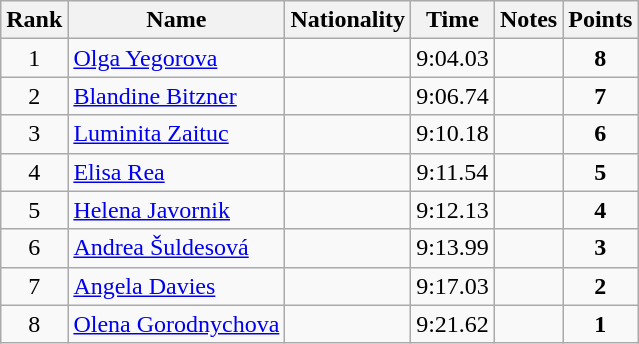<table class="wikitable sortable" style="text-align:center">
<tr>
<th>Rank</th>
<th>Name</th>
<th>Nationality</th>
<th>Time</th>
<th>Notes</th>
<th>Points</th>
</tr>
<tr>
<td>1</td>
<td align=left><a href='#'>Olga Yegorova</a></td>
<td align=left></td>
<td>9:04.03</td>
<td></td>
<td><strong>8</strong></td>
</tr>
<tr>
<td>2</td>
<td align=left><a href='#'>Blandine Bitzner</a></td>
<td align=left></td>
<td>9:06.74</td>
<td></td>
<td><strong>7</strong></td>
</tr>
<tr>
<td>3</td>
<td align=left><a href='#'>Luminita Zaituc</a></td>
<td align=left></td>
<td>9:10.18</td>
<td></td>
<td><strong>6</strong></td>
</tr>
<tr>
<td>4</td>
<td align=left><a href='#'>Elisa Rea</a></td>
<td align=left></td>
<td>9:11.54</td>
<td></td>
<td><strong>5</strong></td>
</tr>
<tr>
<td>5</td>
<td align=left><a href='#'>Helena Javornik</a></td>
<td align=left></td>
<td>9:12.13</td>
<td></td>
<td><strong>4</strong></td>
</tr>
<tr>
<td>6</td>
<td align=left><a href='#'>Andrea Šuldesová</a></td>
<td align=left></td>
<td>9:13.99</td>
<td></td>
<td><strong>3</strong></td>
</tr>
<tr>
<td>7</td>
<td align=left><a href='#'>Angela Davies</a></td>
<td align=left></td>
<td>9:17.03</td>
<td></td>
<td><strong>2</strong></td>
</tr>
<tr>
<td>8</td>
<td align=left><a href='#'>Olena Gorodnychova</a></td>
<td align=left></td>
<td>9:21.62</td>
<td></td>
<td><strong>1</strong></td>
</tr>
</table>
